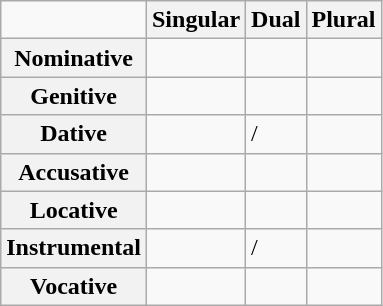<table class="wikitable">
<tr>
<td></td>
<th>Singular</th>
<th>Dual</th>
<th>Plural</th>
</tr>
<tr>
<th>Nominative</th>
<td></td>
<td></td>
<td></td>
</tr>
<tr>
<th>Genitive</th>
<td></td>
<td></td>
<td></td>
</tr>
<tr>
<th>Dative</th>
<td></td>
<td> /<br></td>
<td></td>
</tr>
<tr>
<th>Accusative</th>
<td></td>
<td></td>
<td></td>
</tr>
<tr>
<th>Locative</th>
<td></td>
<td></td>
<td></td>
</tr>
<tr>
<th>Instrumental</th>
<td></td>
<td> /<br></td>
<td></td>
</tr>
<tr>
<th>Vocative</th>
<td></td>
<td></td>
<td></td>
</tr>
</table>
